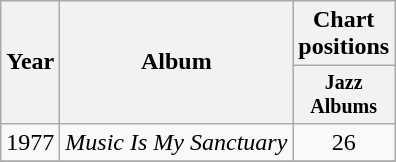<table class="wikitable" style="text-align:center;">
<tr>
<th rowspan="2">Year</th>
<th rowspan="2">Album</th>
<th colspan="2">Chart positions</th>
</tr>
<tr style="font-size:smaller;">
<th width="40">Jazz Albums</th>
</tr>
<tr>
<td rowspan="1">1977</td>
<td align="left"><em>Music Is My Sanctuary</em></td>
<td>26</td>
</tr>
<tr>
</tr>
</table>
